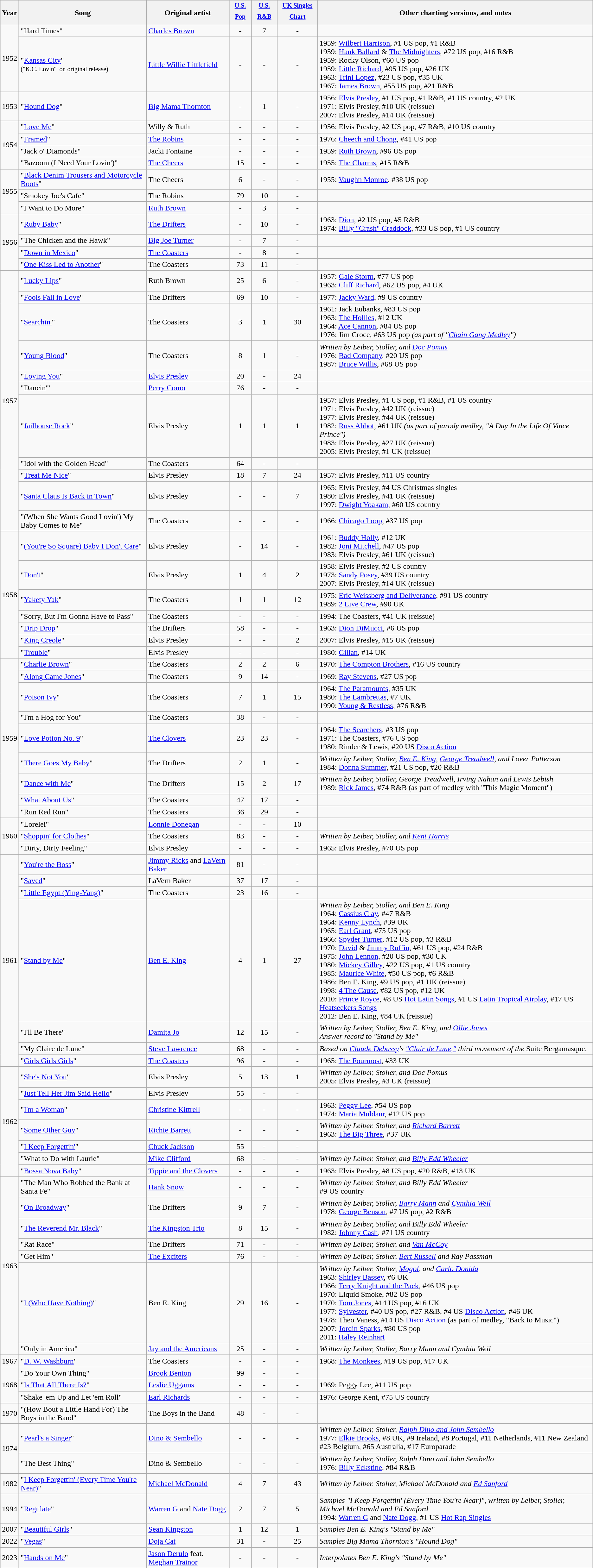<table class="wikitable">
<tr>
<th>Year</th>
<th width: 260px;>Song</th>
<th width: 180px;>Original artist</th>
<th width: 40px;><sup><a href='#'>U.S. Pop</a></sup></th>
<th width: 40px;><sup><a href='#'>U.S. R&B</a></sup></th>
<th width: 40px;><sup><a href='#'>UK Singles Chart</a></sup></th>
<th>Other charting versions, and notes</th>
</tr>
<tr>
<td rowspan="2">1952</td>
<td>"Hard Times"</td>
<td><a href='#'>Charles Brown</a></td>
<td align="center">-</td>
<td align="center">7</td>
<td align="center">-</td>
<td></td>
</tr>
<tr>
<td>"<a href='#'>Kansas City</a>"<br><small>("K.C. Lovin'" on original release)</small></td>
<td><a href='#'>Little Willie Littlefield</a></td>
<td align="center">-</td>
<td align="center">-</td>
<td align="center">-</td>
<td>1959: <a href='#'>Wilbert Harrison</a>, #1 US pop, #1 R&B<br>1959: <a href='#'>Hank Ballard</a> & <a href='#'>The Midnighters</a>, #72 US pop, #16 R&B<br>1959: Rocky Olson, #60 US pop<br>1959: <a href='#'>Little Richard</a>, #95 US pop, #26 UK<br>1963: <a href='#'>Trini Lopez</a>, #23 US pop, #35 UK<br>1967: <a href='#'>James Brown</a>, #55 US pop, #21 R&B</td>
</tr>
<tr>
<td rowspan="1">1953</td>
<td>"<a href='#'>Hound Dog</a>"</td>
<td><a href='#'>Big Mama Thornton</a></td>
<td align="center">-</td>
<td align="center">1</td>
<td align="center">-</td>
<td>1956: <a href='#'>Elvis Presley</a>, #1 US pop, #1 R&B, #1 US country, #2 UK<br>1971: Elvis Presley, #10 UK (reissue)<br>2007: Elvis Presley, #14 UK (reissue)</td>
</tr>
<tr>
<td rowspan="4">1954</td>
<td>"<a href='#'>Love Me</a>"</td>
<td>Willy & Ruth</td>
<td align="center">-</td>
<td align="center">-</td>
<td align="center">-</td>
<td>1956: Elvis Presley, #2 US pop, #7 R&B, #10 US country</td>
</tr>
<tr>
<td>"<a href='#'>Framed</a>"</td>
<td><a href='#'>The Robins</a></td>
<td align="center">-</td>
<td align="center">-</td>
<td align="center">-</td>
<td>1976: <a href='#'>Cheech and Chong</a>, #41 US pop</td>
</tr>
<tr>
<td>"Jack o' Diamonds"</td>
<td>Jacki Fontaine</td>
<td align="center">-</td>
<td align="center">-</td>
<td align="center">-</td>
<td>1959: <a href='#'>Ruth Brown</a>, #96 US pop</td>
</tr>
<tr>
<td>"Bazoom (I Need Your Lovin')"</td>
<td><a href='#'>The Cheers</a></td>
<td align="center">15</td>
<td align="center">-</td>
<td align="center">-</td>
<td>1955: <a href='#'>The Charms</a>, #15 R&B</td>
</tr>
<tr>
<td rowspan="3">1955</td>
<td>"<a href='#'>Black Denim Trousers and Motorcycle Boots</a>"</td>
<td>The Cheers</td>
<td align="center">6</td>
<td align="center">-</td>
<td align="center">-</td>
<td>1955: <a href='#'>Vaughn Monroe</a>, #38 US pop</td>
</tr>
<tr>
<td>"Smokey Joe's Cafe"</td>
<td>The Robins</td>
<td align="center">79</td>
<td align="center">10</td>
<td align="center">-</td>
<td></td>
</tr>
<tr>
<td>"I Want to Do More"</td>
<td><a href='#'>Ruth Brown</a></td>
<td align="center">-</td>
<td align="center">3</td>
<td align="center">-</td>
<td></td>
</tr>
<tr>
<td rowspan="4">1956</td>
<td>"<a href='#'>Ruby Baby</a>"</td>
<td><a href='#'>The Drifters</a></td>
<td align="center">-</td>
<td align="center">10</td>
<td align="center">-</td>
<td>1963: <a href='#'>Dion</a>, #2 US pop, #5 R&B<br>1974: <a href='#'>Billy "Crash" Craddock</a>, #33 US pop, #1 US country</td>
</tr>
<tr>
<td>"The Chicken and the Hawk"</td>
<td><a href='#'>Big Joe Turner</a></td>
<td align="center">-</td>
<td align="center">7</td>
<td align="center">-</td>
<td></td>
</tr>
<tr>
<td>"<a href='#'>Down in Mexico</a>"</td>
<td><a href='#'>The Coasters</a></td>
<td align="center">-</td>
<td align="center">8</td>
<td align="center">-</td>
<td></td>
</tr>
<tr>
<td>"<a href='#'>One Kiss Led to Another</a>"</td>
<td>The Coasters</td>
<td align="center">73</td>
<td align="center">11</td>
<td align="center">-</td>
<td></td>
</tr>
<tr>
<td rowspan="11">1957</td>
<td>"<a href='#'>Lucky Lips</a>"</td>
<td>Ruth Brown</td>
<td align="center">25</td>
<td align="center">6</td>
<td align="center">-</td>
<td>1957: <a href='#'>Gale Storm</a>, #77 US pop<br>1963: <a href='#'>Cliff Richard</a>, #62 US pop, #4 UK</td>
</tr>
<tr>
<td>"<a href='#'>Fools Fall in Love</a>"</td>
<td>The Drifters</td>
<td align="center">69</td>
<td align="center">10</td>
<td align="center">-</td>
<td>1977: <a href='#'>Jacky Ward</a>, #9 US country</td>
</tr>
<tr>
<td>"<a href='#'>Searchin'</a>"</td>
<td>The Coasters</td>
<td align="center">3</td>
<td align="center">1</td>
<td align="center">30</td>
<td>1961: Jack Eubanks, #83 US pop<br>1963: <a href='#'>The Hollies</a>, #12 UK<br>1964: <a href='#'>Ace Cannon</a>, #84 US pop<br>1976: Jim Croce, #63 US pop <em>(as part of "<a href='#'>Chain Gang Medley</a>")</em></td>
</tr>
<tr>
<td>"<a href='#'>Young Blood</a>"</td>
<td>The Coasters</td>
<td align="center">8</td>
<td align="center">1</td>
<td align="center">-</td>
<td><em>Written by Leiber, Stoller, and <a href='#'>Doc Pomus</a></em><br>1976: <a href='#'>Bad Company</a>, #20 US pop<br>1987: <a href='#'>Bruce Willis</a>, #68 US pop</td>
</tr>
<tr>
<td>"<a href='#'>Loving You</a>"</td>
<td><a href='#'>Elvis Presley</a></td>
<td align="center">20</td>
<td align="center">-</td>
<td align="center">24</td>
<td></td>
</tr>
<tr>
<td>"Dancin'"</td>
<td><a href='#'>Perry Como</a></td>
<td align="center">76</td>
<td align="center">-</td>
<td align="center">-</td>
<td></td>
</tr>
<tr>
<td>"<a href='#'>Jailhouse Rock</a>"</td>
<td>Elvis Presley</td>
<td align="center">1</td>
<td align="center">1</td>
<td align="center">1</td>
<td>1957: Elvis Presley, #1 US pop, #1 R&B, #1 US country<br>1971: Elvis Presley, #42 UK (reissue)<br>1977: Elvis Presley, #44 UK (reissue)<br>1982: <a href='#'>Russ Abbot</a>, #61 UK <em>(as part of parody medley, "A Day In the Life Of Vince Prince")</em><br>1983: Elvis Presley, #27 UK (reissue)<br>2005: Elvis Presley, #1 UK (reissue)</td>
</tr>
<tr>
<td>"Idol with the Golden Head"</td>
<td>The Coasters</td>
<td align="center">64</td>
<td align="center">-</td>
<td align="center">-</td>
<td></td>
</tr>
<tr>
<td>"<a href='#'>Treat Me Nice</a>"</td>
<td>Elvis Presley</td>
<td align="center">18</td>
<td align="center">7</td>
<td align="center">24</td>
<td>1957: Elvis Presley, #11 US country</td>
</tr>
<tr>
<td>"<a href='#'>Santa Claus Is Back in Town</a>"</td>
<td>Elvis Presley</td>
<td align="center">-</td>
<td align="center">-</td>
<td align="center">7</td>
<td>1965: Elvis Presley, #4 US Christmas singles<br>1980: Elvis Presley, #41 UK (reissue)<br>1997: <a href='#'>Dwight Yoakam</a>, #60 US country</td>
</tr>
<tr>
<td>"(When She Wants Good Lovin') My Baby Comes to Me"</td>
<td>The Coasters</td>
<td align="center">-</td>
<td align="center">-</td>
<td align="center">-</td>
<td>1966: <a href='#'>Chicago Loop</a>, #37 US pop</td>
</tr>
<tr>
<td rowspan="7">1958</td>
<td>"<a href='#'>(You're So Square) Baby I Don't Care</a>"</td>
<td>Elvis Presley</td>
<td align="center">-</td>
<td align="center">14</td>
<td align="center">-</td>
<td>1961: <a href='#'>Buddy Holly</a>, #12 UK<br>1982: <a href='#'>Joni Mitchell</a>, #47 US pop<br>1983: Elvis Presley, #61 UK (reissue)</td>
</tr>
<tr>
<td>"<a href='#'>Don't</a>"</td>
<td>Elvis Presley</td>
<td align="center">1</td>
<td align="center">4</td>
<td align="center">2</td>
<td>1958: Elvis Presley, #2 US country<br>1973: <a href='#'>Sandy Posey</a>, #39 US country<br>2007: Elvis Presley, #14 UK (reissue)</td>
</tr>
<tr>
<td>"<a href='#'>Yakety Yak</a>"</td>
<td>The Coasters</td>
<td align="center">1</td>
<td align="center">1</td>
<td align="center">12</td>
<td>1975: <a href='#'>Eric Weissberg and Deliverance</a>, #91 US country<br>1989: <a href='#'>2 Live Crew</a>, #90 UK</td>
</tr>
<tr>
<td>"Sorry, But I'm Gonna Have to Pass"</td>
<td>The Coasters</td>
<td align="center">-</td>
<td align="center">-</td>
<td align="center">-</td>
<td>1994: The Coasters, #41 UK (reissue)</td>
</tr>
<tr>
<td>"<a href='#'>Drip Drop</a>"</td>
<td>The Drifters</td>
<td align="center">58</td>
<td align="center">-</td>
<td align="center">-</td>
<td>1963: <a href='#'>Dion DiMucci</a>, #6 US pop</td>
</tr>
<tr>
<td>"<a href='#'>King Creole</a>"</td>
<td>Elvis Presley</td>
<td align="center">-</td>
<td align="center">-</td>
<td align="center">2</td>
<td>2007: Elvis Presley, #15 UK (reissue)</td>
</tr>
<tr>
<td>"<a href='#'>Trouble</a>"</td>
<td>Elvis Presley</td>
<td align="center">-</td>
<td align="center">-</td>
<td align="center">-</td>
<td>1980: <a href='#'>Gillan</a>, #14 UK</td>
</tr>
<tr>
<td rowspan="9">1959</td>
<td>"<a href='#'>Charlie Brown</a>"</td>
<td>The Coasters</td>
<td align="center">2</td>
<td align="center">2</td>
<td align="center">6</td>
<td>1970: <a href='#'>The Compton Brothers</a>, #16 US country</td>
</tr>
<tr>
<td>"<a href='#'>Along Came Jones</a>"</td>
<td>The Coasters</td>
<td align="center">9</td>
<td align="center">14</td>
<td align="center">-</td>
<td>1969: <a href='#'>Ray Stevens</a>, #27 US pop</td>
</tr>
<tr>
<td>"<a href='#'>Poison Ivy</a>"</td>
<td>The Coasters</td>
<td align="center">7</td>
<td align="center">1</td>
<td align="center">15</td>
<td>1964: <a href='#'>The Paramounts</a>, #35 UK<br>1980: <a href='#'>The Lambrettas</a>, #7 UK<br>1990: <a href='#'>Young & Restless</a>, #76 R&B</td>
</tr>
<tr>
<td>"I'm a Hog for You"</td>
<td>The Coasters</td>
<td align="center">38</td>
<td align="center">-</td>
<td align="center">-</td>
<td></td>
</tr>
<tr>
<td>"<a href='#'>Love Potion No. 9</a>"</td>
<td><a href='#'>The Clovers</a></td>
<td align="center">23</td>
<td align="center">23</td>
<td align="center">-</td>
<td>1964: <a href='#'>The Searchers</a>, #3 US pop<br>1971: The Coasters, #76 US pop<br>1980: Rinder & Lewis, #20 US <a href='#'>Disco Action</a></td>
</tr>
<tr>
<td>"<a href='#'>There Goes My Baby</a>"</td>
<td>The Drifters</td>
<td align="center">2</td>
<td align="center">1</td>
<td align="center">-</td>
<td><em>Written by Leiber, Stoller, <a href='#'>Ben E. King</a>, <a href='#'>George Treadwell</a>, and Lover Patterson</em><br>1984: <a href='#'>Donna Summer</a>, #21 US pop, #20 R&B</td>
</tr>
<tr>
<td>"<a href='#'>Dance with Me</a>"</td>
<td>The Drifters</td>
<td align="center">15</td>
<td align="center">2</td>
<td align="center">17</td>
<td><em>Written by Leiber, Stoller, George Treadwell, Irving Nahan and Lewis Lebish</em><br>1989: <a href='#'>Rick James</a>, #74 R&B (as part of medley with "This Magic Moment")</td>
</tr>
<tr>
<td>"<a href='#'>What About Us</a>"</td>
<td>The Coasters</td>
<td align="center">47</td>
<td align="center">17</td>
<td align="center">-</td>
<td></td>
</tr>
<tr>
<td>"Run Red Run"</td>
<td>The Coasters</td>
<td align="center">36</td>
<td align="center">29</td>
<td align="center">-</td>
<td></td>
</tr>
<tr>
<td rowspan="3">1960</td>
<td>"Lorelei"</td>
<td><a href='#'>Lonnie Donegan</a></td>
<td align="center">-</td>
<td align="center">-</td>
<td align="center">10</td>
<td></td>
</tr>
<tr>
<td>"<a href='#'>Shoppin' for Clothes</a>"</td>
<td>The Coasters</td>
<td align="center">83</td>
<td align="center">-</td>
<td align="center">-</td>
<td><em>Written by Leiber, Stoller, and <a href='#'>Kent Harris</a></em></td>
</tr>
<tr>
<td>"Dirty, Dirty Feeling"</td>
<td>Elvis Presley</td>
<td align="center">-</td>
<td align="center">-</td>
<td align="center">-</td>
<td>1965: Elvis Presley, #70 US pop</td>
</tr>
<tr>
<td rowspan="7">1961</td>
<td>"<a href='#'>You're the Boss</a>"</td>
<td><a href='#'>Jimmy Ricks</a> and <a href='#'>LaVern Baker</a></td>
<td align="center">81</td>
<td align="center">-</td>
<td align="center">-</td>
<td></td>
</tr>
<tr>
<td>"<a href='#'>Saved</a>"</td>
<td>LaVern Baker</td>
<td align="center">37</td>
<td align="center">17</td>
<td align="center">-</td>
<td></td>
</tr>
<tr>
<td>"<a href='#'>Little Egypt (Ying-Yang)</a>"</td>
<td>The Coasters</td>
<td align="center">23</td>
<td align="center">16</td>
<td align="center">-</td>
<td></td>
</tr>
<tr>
<td>"<a href='#'>Stand by Me</a>"</td>
<td><a href='#'>Ben E. King</a></td>
<td align="center">4</td>
<td align="center">1</td>
<td align="center">27</td>
<td><em>Written by Leiber, Stoller, and Ben E. King</em><br>1964: <a href='#'>Cassius Clay</a>, #47 R&B<br>1964: <a href='#'>Kenny Lynch</a>, #39 UK<br>1965: <a href='#'>Earl Grant</a>, #75 US pop<br>1966: <a href='#'>Spyder Turner</a>, #12 US pop, #3 R&B<br>1970: <a href='#'>David</a> & <a href='#'>Jimmy Ruffin</a>, #61 US pop, #24 R&B<br>1975: <a href='#'>John Lennon</a>, #20 US pop, #30 UK<br>1980: <a href='#'>Mickey Gilley</a>, #22 US pop, #1 US country<br>1985: <a href='#'>Maurice White</a>, #50 US pop, #6 R&B<br>1986: Ben E. King, #9 US pop, #1 UK (reissue)<br>1998: <a href='#'>4 The Cause</a>, #82 US pop, #12 UK<br>2010: <a href='#'>Prince Royce</a>, #8 US <a href='#'>Hot Latin Songs</a>, #1 US <a href='#'>Latin Tropical Airplay</a>, #17 US <a href='#'>Heatseekers Songs</a><br>2012: Ben E. King, #84 UK (reissue)</td>
</tr>
<tr>
<td>"I'll Be There"</td>
<td><a href='#'>Damita Jo</a></td>
<td align="center">12</td>
<td align="center">15</td>
<td align="center">-</td>
<td><em>Written by Leiber, Stoller, Ben E. King, and <a href='#'>Ollie Jones</a></em><br><em>Answer record to "Stand by Me"</em></td>
</tr>
<tr>
<td>"My Claire de Lune"</td>
<td><a href='#'>Steve Lawrence</a></td>
<td align="center">68</td>
<td align="center">-</td>
<td align="center">-</td>
<td><em>Based on <a href='#'>Claude Debussy</a>'s <a href='#'>"Clair de Lune,"</a> third movement of the</em> Suite Bergamasque.</td>
</tr>
<tr>
<td>"<a href='#'>Girls Girls Girls</a>"</td>
<td><a href='#'>The Coasters</a></td>
<td align="center">96</td>
<td align="center">-</td>
<td align="center">-</td>
<td>1965: <a href='#'>The Fourmost</a>, #33 UK</td>
</tr>
<tr>
<td rowspan="7">1962</td>
<td>"<a href='#'>She's Not You</a>"</td>
<td>Elvis Presley</td>
<td align="center">5</td>
<td align="center">13</td>
<td align="center">1</td>
<td><em>Written by Leiber, Stoller, and Doc Pomus</em><br>2005: Elvis Presley, #3 UK (reissue)</td>
</tr>
<tr>
<td>"<a href='#'>Just Tell Her Jim Said Hello</a>"</td>
<td>Elvis Presley</td>
<td align="center">55</td>
<td align="center">-</td>
<td align="center">-</td>
<td></td>
</tr>
<tr>
<td>"<a href='#'>I'm a Woman</a>"</td>
<td><a href='#'>Christine Kittrell</a></td>
<td align="center">-</td>
<td align="center">-</td>
<td align="center">-</td>
<td>1963: <a href='#'>Peggy Lee</a>, #54 US pop<br>1974: <a href='#'>Maria Muldaur</a>, #12 US pop</td>
</tr>
<tr>
<td>"<a href='#'>Some Other Guy</a>"</td>
<td><a href='#'>Richie Barrett</a></td>
<td align="center">-</td>
<td align="center">-</td>
<td align="center">-</td>
<td><em>Written by Leiber, Stoller, and <a href='#'>Richard Barrett</a></em><br>1963: <a href='#'>The Big Three</a>, #37 UK</td>
</tr>
<tr>
<td>"<a href='#'>I Keep Forgettin'</a>"</td>
<td><a href='#'>Chuck Jackson</a></td>
<td align="center">55</td>
<td align="center">-</td>
<td align="center">-</td>
<td></td>
</tr>
<tr>
<td>"What to Do with Laurie"</td>
<td><a href='#'>Mike Clifford</a></td>
<td align="center">68</td>
<td align="center">-</td>
<td align="center">-</td>
<td><em>Written by Leiber, Stoller, and <a href='#'>Billy Edd Wheeler</a></em></td>
</tr>
<tr>
<td>"<a href='#'>Bossa Nova Baby</a>"</td>
<td><a href='#'>Tippie and the Clovers</a></td>
<td align="center">-</td>
<td align="center">-</td>
<td align="center">-</td>
<td>1963: Elvis Presley, #8 US pop, #20 R&B, #13 UK</td>
</tr>
<tr>
<td rowspan="7">1963</td>
<td>"The Man Who Robbed the Bank at Santa Fe"</td>
<td><a href='#'>Hank Snow</a></td>
<td align="center">-</td>
<td align="center">-</td>
<td align="center">-</td>
<td><em>Written by Leiber, Stoller, and Billy Edd Wheeler</em><br>#9 US country</td>
</tr>
<tr>
<td>"<a href='#'>On Broadway</a>"</td>
<td>The Drifters</td>
<td align="center">9</td>
<td align="center">7</td>
<td align="center">-</td>
<td><em>Written by Leiber, Stoller, <a href='#'>Barry Mann</a> and <a href='#'>Cynthia Weil</a></em><br>1978: <a href='#'>George Benson</a>, #7 US pop, #2 R&B</td>
</tr>
<tr>
<td>"<a href='#'>The Reverend Mr. Black</a>"</td>
<td><a href='#'>The Kingston Trio</a></td>
<td align="center">8</td>
<td align="center">15</td>
<td align="center">-</td>
<td><em>Written by Leiber, Stoller, and Billy Edd Wheeler</em><br>1982: <a href='#'>Johnny Cash</a>, #71 US country</td>
</tr>
<tr>
<td>"Rat Race"</td>
<td>The Drifters</td>
<td align="center">71</td>
<td align="center">-</td>
<td align="center">-</td>
<td><em>Written by Leiber, Stoller, and <a href='#'>Van McCoy</a></em></td>
</tr>
<tr>
<td>"Get Him"</td>
<td><a href='#'>The Exciters</a></td>
<td align="center">76</td>
<td align="center">-</td>
<td align="center">-</td>
<td><em>Written by Leiber, Stoller, <a href='#'>Bert Russell</a> and Ray Passman</em></td>
</tr>
<tr>
<td>"<a href='#'>I (Who Have Nothing)</a>"</td>
<td>Ben E. King</td>
<td align="center">29</td>
<td align="center">16</td>
<td align="center">-</td>
<td><em>Written by Leiber, Stoller, <a href='#'>Mogol</a>, and <a href='#'>Carlo Donida</a></em><br>1963: <a href='#'>Shirley Bassey</a>, #6 UK<br>1966: <a href='#'>Terry Knight and the Pack</a>, #46 US pop<br>1970: Liquid Smoke, #82 US pop<br>1970: <a href='#'>Tom Jones</a>, #14 US pop, #16 UK<br>1977: <a href='#'>Sylvester</a>, #40 US pop, #27 R&B, #4 US <a href='#'>Disco Action</a>, #46 UK<br>1978: Theo Vaness, #14 US <a href='#'>Disco Action</a> (as part of medley, "Back to Music")<br>2007: <a href='#'>Jordin Sparks</a>, #80 US pop <br>2011: <a href='#'>Haley Reinhart</a></td>
</tr>
<tr>
<td>"Only in America"</td>
<td><a href='#'>Jay and the Americans</a></td>
<td align="center">25</td>
<td align="center">-</td>
<td align="center">-</td>
<td><em>Written by Leiber, Stoller, Barry Mann and Cynthia Weil</em></td>
</tr>
<tr>
<td rowspan="1">1967</td>
<td>"<a href='#'>D. W. Washburn</a>"</td>
<td>The Coasters</td>
<td align="center">-</td>
<td align="center">-</td>
<td align="center">-</td>
<td>1968: <a href='#'>The Monkees</a>, #19 US pop, #17 UK</td>
</tr>
<tr>
<td rowspan="3">1968</td>
<td>"Do Your Own Thing"</td>
<td><a href='#'>Brook Benton</a></td>
<td align="center">99</td>
<td align="center">-</td>
<td align="center">-</td>
<td></td>
</tr>
<tr>
<td>"<a href='#'>Is That All There Is?</a>"</td>
<td><a href='#'>Leslie Uggams</a></td>
<td align="center">-</td>
<td align="center">-</td>
<td align="center">-</td>
<td>1969: Peggy Lee, #11 US pop</td>
</tr>
<tr>
<td>"Shake 'em Up and Let 'em Roll"</td>
<td><a href='#'>Earl Richards</a></td>
<td align="center">-</td>
<td align="center">-</td>
<td align="center">-</td>
<td>1976: George Kent, #75 US country</td>
</tr>
<tr>
<td rowspan="1">1970</td>
<td>"(How Bout a Little Hand For) The Boys in the Band"</td>
<td>The Boys in the Band</td>
<td align="center">48</td>
<td align="center">-</td>
<td align="center">-</td>
<td></td>
</tr>
<tr>
<td rowspan="2">1974</td>
<td>"<a href='#'>Pearl's a Singer</a>"</td>
<td><a href='#'>Dino & Sembello</a></td>
<td align="center">-</td>
<td align="center">-</td>
<td align="center">-</td>
<td><em>Written by Leiber, Stoller, <a href='#'>Ralph Dino and John Sembello</a></em><br>1977: <a href='#'>Elkie Brooks</a>, #8 UK, #9 Ireland, #8 Portugal, #11 Netherlands, #11 New Zealand  #23 Belgium, #65 Australia, #17 Europarade</td>
</tr>
<tr>
<td>"The Best Thing"</td>
<td>Dino & Sembello</td>
<td align="center">-</td>
<td align="center">-</td>
<td align="center">-</td>
<td><em>Written by Leiber, Stoller, Ralph Dino and John Sembello</em><br>1976: <a href='#'>Billy Eckstine</a>, #84 R&B</td>
</tr>
<tr>
<td rowspan="1">1982</td>
<td>"<a href='#'>I Keep Forgettin' (Every Time You're Near)</a>"</td>
<td><a href='#'>Michael McDonald</a></td>
<td align="center">4</td>
<td align="center">7</td>
<td align="center">43</td>
<td><em>Written by Leiber, Stoller, Michael McDonald and <a href='#'>Ed Sanford</a></em></td>
</tr>
<tr>
<td rowspan="1">1994</td>
<td>"<a href='#'>Regulate</a>"</td>
<td><a href='#'>Warren G</a> and <a href='#'>Nate Dogg</a></td>
<td align="center">2</td>
<td align="center">7</td>
<td align="center">5</td>
<td><em>Samples "I Keep Forgettin' (Every Time You're Near)", written by Leiber, Stoller, Michael McDonald and Ed Sanford</em><br>1994: <a href='#'>Warren G</a> and <a href='#'>Nate Dogg</a>, #1 US <a href='#'>Hot Rap Singles</a></td>
</tr>
<tr>
<td rowspan="1">2007</td>
<td>"<a href='#'>Beautiful Girls</a>"</td>
<td><a href='#'>Sean Kingston</a></td>
<td align="center">1</td>
<td align="center">12</td>
<td align="center">1</td>
<td><em>Samples Ben E. King's "Stand by Me"</em></td>
</tr>
<tr>
<td rowspan="1">2022</td>
<td>"<a href='#'>Vegas</a>"</td>
<td><a href='#'>Doja Cat</a></td>
<td align="center">31</td>
<td align="center">-</td>
<td align="center">25</td>
<td><em>Samples Big Mama Thornton's "Hound Dog"</em></td>
</tr>
<tr>
<td rowspan="1">2023</td>
<td>"<a href='#'>Hands on Me</a>"</td>
<td><a href='#'>Jason Derulo</a> feat. <a href='#'>Meghan Trainor</a></td>
<td align="center">-</td>
<td align="center">-</td>
<td align="center">-</td>
<td><em>Interpolates Ben E. King's "Stand by Me"</em></td>
</tr>
</table>
